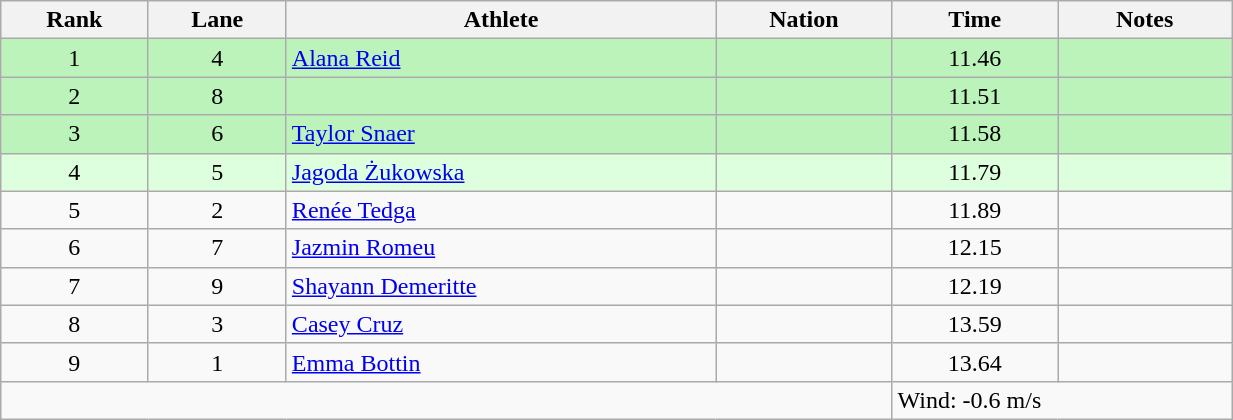<table class="wikitable sortable" style="text-align:center;width: 65%;">
<tr>
<th scope="col">Rank</th>
<th scope="col">Lane</th>
<th scope="col">Athlete</th>
<th scope="col">Nation</th>
<th scope="col">Time</th>
<th scope="col">Notes</th>
</tr>
<tr bgcolor=bbf3bb>
<td>1</td>
<td>4</td>
<td align=left><a href='#'>Alana Reid</a></td>
<td align=left></td>
<td>11.46</td>
<td></td>
</tr>
<tr bgcolor=bbf3bb>
<td>2</td>
<td>8</td>
<td align=left></td>
<td align=left></td>
<td>11.51</td>
<td></td>
</tr>
<tr bgcolor=bbf3bb>
<td>3</td>
<td>6</td>
<td align=left><a href='#'>Taylor Snaer</a></td>
<td align=left></td>
<td>11.58</td>
<td></td>
</tr>
<tr bgcolor=ddffdd>
<td>4</td>
<td>5</td>
<td align=left><a href='#'>Jagoda Żukowska</a></td>
<td align=left></td>
<td>11.79</td>
<td></td>
</tr>
<tr>
<td>5</td>
<td>2</td>
<td align=left><a href='#'>Renée Tedga</a></td>
<td align=left></td>
<td>11.89</td>
<td></td>
</tr>
<tr>
<td>6</td>
<td>7</td>
<td align=left><a href='#'>Jazmin Romeu</a></td>
<td align=left></td>
<td>12.15</td>
<td></td>
</tr>
<tr>
<td>7</td>
<td>9</td>
<td align=left><a href='#'>Shayann Demeritte</a></td>
<td align=left></td>
<td>12.19</td>
<td></td>
</tr>
<tr>
<td>8</td>
<td>3</td>
<td align=left><a href='#'>Casey Cruz</a></td>
<td align=left></td>
<td>13.59</td>
<td></td>
</tr>
<tr>
<td>9</td>
<td>1</td>
<td align=left><a href='#'>Emma Bottin</a></td>
<td align=left></td>
<td>13.64</td>
<td></td>
</tr>
<tr class="sortbottom">
<td colspan="4"></td>
<td colspan="2" style="text-align:left;">Wind: -0.6 m/s</td>
</tr>
</table>
